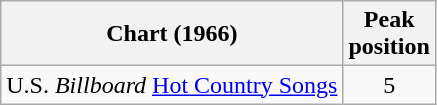<table class="wikitable sortable">
<tr>
<th align="center">Chart (1966)</th>
<th align="center">Peak<br>position</th>
</tr>
<tr>
<td align="left">U.S. <em>Billboard</em> <a href='#'>Hot Country Songs</a></td>
<td align="center">5</td>
</tr>
</table>
